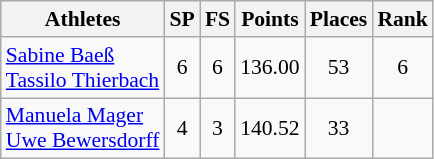<table class="wikitable" style="font-size:90%;">
<tr>
<th>Athletes</th>
<th>SP</th>
<th>FS</th>
<th>Points</th>
<th>Places</th>
<th>Rank</th>
</tr>
<tr align=center>
<td align=left><a href='#'>Sabine Baeß</a><br><a href='#'>Tassilo Thierbach</a></td>
<td>6</td>
<td>6</td>
<td>136.00</td>
<td>53</td>
<td>6</td>
</tr>
<tr align=center>
<td align=left><a href='#'>Manuela Mager</a><br><a href='#'>Uwe Bewersdorff</a></td>
<td>4</td>
<td>3</td>
<td>140.52</td>
<td>33</td>
<td></td>
</tr>
</table>
